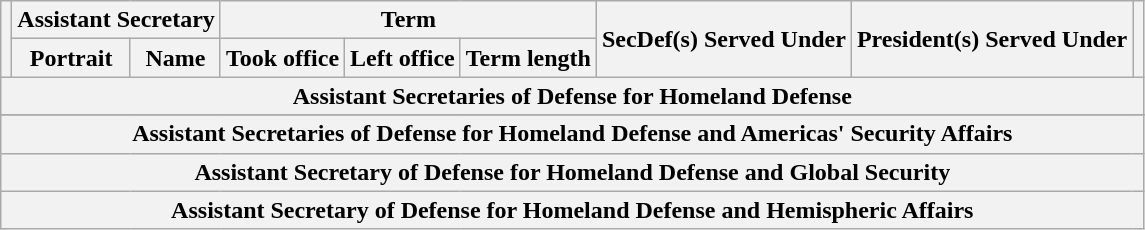<table class="wikitable">
<tr>
<th rowspan=2></th>
<th colspan=2>Assistant Secretary</th>
<th colspan=3>Term</th>
<th rowspan=2>SecDef(s) Served Under</th>
<th rowspan=2>President(s) Served Under</th>
<th rowspan=2></th>
</tr>
<tr>
<th>Portrait</th>
<th>Name</th>
<th>Took office</th>
<th>Left office</th>
<th>Term length</th>
</tr>
<tr>
<th colspan=888>Assistant Secretaries of Defense for Homeland Defense</th>
</tr>
<tr>
</tr>
<tr>
<th colspan=888>Assistant Secretaries of Defense for Homeland Defense and Americas' Security Affairs<br>
</th>
</tr>
<tr>
<th colspan=888>Assistant Secretary of Defense for Homeland Defense and Global Security<br>




</th>
</tr>
<tr>
<th colspan=888>Assistant Secretary of Defense for Homeland Defense and Hemispheric Affairs<br>



</th>
</tr>
</table>
